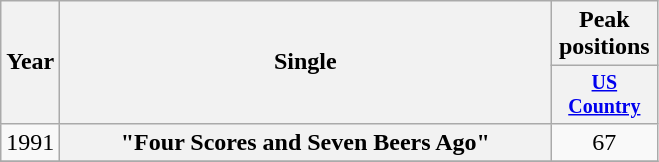<table class="wikitable plainrowheaders" style="text-align:center;">
<tr>
<th rowspan="2">Year</th>
<th rowspan="2" style="width:20em;">Single</th>
<th>Peak positions</th>
</tr>
<tr style="font-size:smaller;">
<th width="65"><a href='#'>US Country</a><br></th>
</tr>
<tr>
<td>1991</td>
<th scope="row">"Four Scores and Seven Beers Ago"</th>
<td>67</td>
</tr>
<tr>
</tr>
</table>
